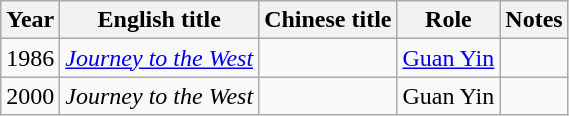<table class="wikitable">
<tr>
<th>Year</th>
<th>English title</th>
<th>Chinese title</th>
<th>Role</th>
<th>Notes</th>
</tr>
<tr>
<td>1986</td>
<td><em><a href='#'>Journey to the West</a></em></td>
<td></td>
<td><a href='#'>Guan Yin</a></td>
<td></td>
</tr>
<tr>
<td>2000</td>
<td><em>Journey to the West</em></td>
<td></td>
<td>Guan Yin</td>
<td></td>
</tr>
</table>
